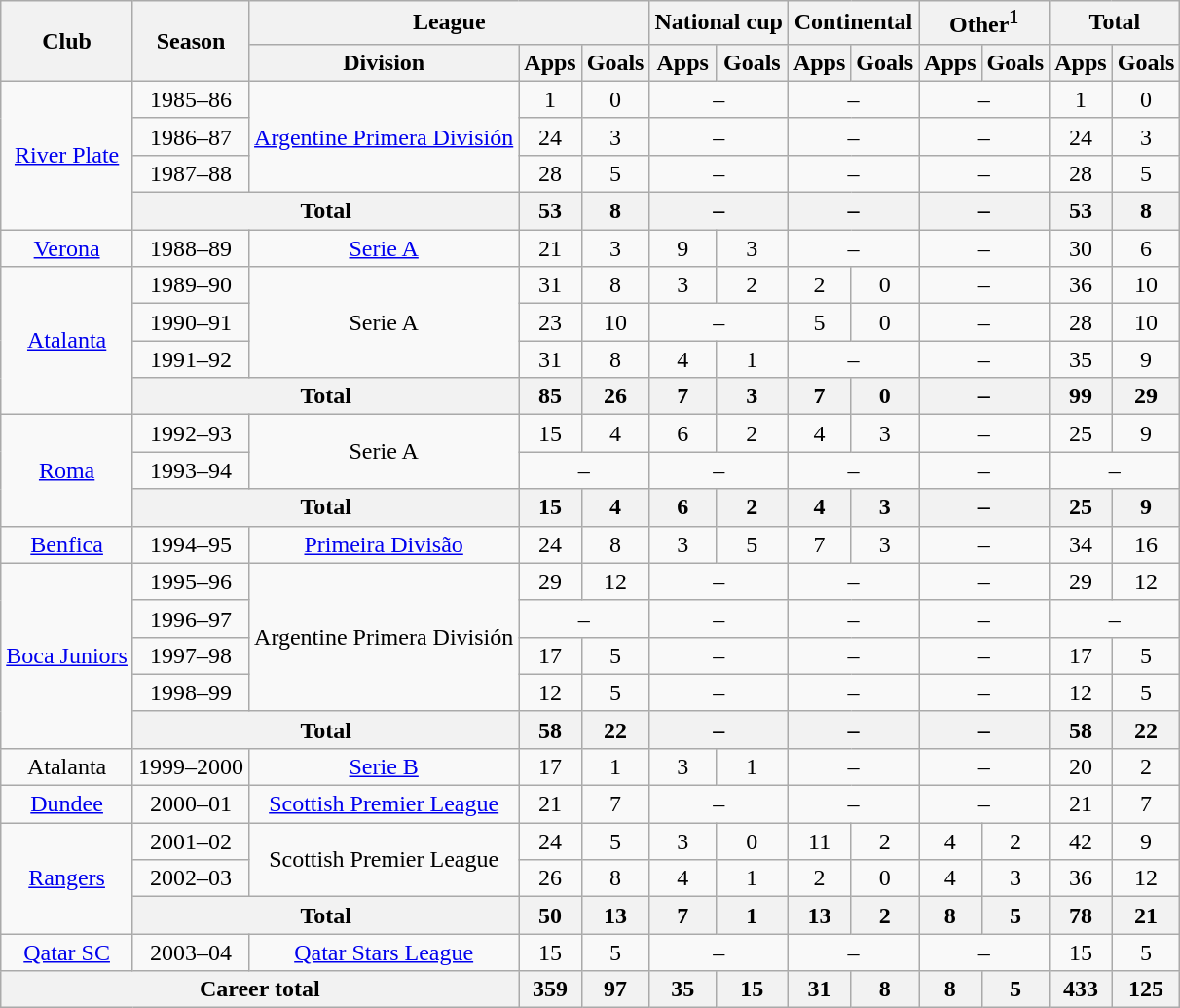<table class="wikitable" style="text-align:center">
<tr>
<th rowspan="2">Club</th>
<th rowspan="2">Season</th>
<th colspan="3">League</th>
<th colspan="2">National cup</th>
<th colspan="2">Continental</th>
<th colspan="2">Other<sup>1</sup></th>
<th colspan="2">Total</th>
</tr>
<tr>
<th>Division</th>
<th>Apps</th>
<th>Goals</th>
<th>Apps</th>
<th>Goals</th>
<th>Apps</th>
<th>Goals</th>
<th>Apps</th>
<th>Goals</th>
<th>Apps</th>
<th>Goals</th>
</tr>
<tr>
<td rowspan="4"><a href='#'>River Plate</a></td>
<td>1985–86</td>
<td rowspan="3"><a href='#'>Argentine Primera División</a></td>
<td>1</td>
<td>0</td>
<td colspan="2">–</td>
<td colspan="2">–</td>
<td colspan="2">–</td>
<td>1</td>
<td>0</td>
</tr>
<tr>
<td>1986–87</td>
<td>24</td>
<td>3</td>
<td colspan="2">–</td>
<td colspan="2">–</td>
<td colspan="2">–</td>
<td>24</td>
<td>3</td>
</tr>
<tr>
<td>1987–88</td>
<td>28</td>
<td>5</td>
<td colspan="2">–</td>
<td colspan="2">–</td>
<td colspan="2">–</td>
<td>28</td>
<td>5</td>
</tr>
<tr>
<th colspan="2">Total</th>
<th>53</th>
<th>8</th>
<th colspan="2">–</th>
<th colspan="2">–</th>
<th colspan="2">–</th>
<th>53</th>
<th>8</th>
</tr>
<tr>
<td><a href='#'>Verona</a></td>
<td>1988–89</td>
<td><a href='#'>Serie A</a></td>
<td>21</td>
<td>3</td>
<td>9</td>
<td>3</td>
<td colspan="2">–</td>
<td colspan="2">–</td>
<td>30</td>
<td>6</td>
</tr>
<tr>
<td rowspan="4"><a href='#'>Atalanta</a></td>
<td>1989–90</td>
<td rowspan="3">Serie A</td>
<td>31</td>
<td>8</td>
<td>3</td>
<td>2</td>
<td>2</td>
<td>0</td>
<td colspan="2">–</td>
<td>36</td>
<td>10</td>
</tr>
<tr>
<td>1990–91</td>
<td>23</td>
<td>10</td>
<td colspan="2">–</td>
<td>5</td>
<td>0</td>
<td colspan="2">–</td>
<td>28</td>
<td>10</td>
</tr>
<tr>
<td>1991–92</td>
<td>31</td>
<td>8</td>
<td>4</td>
<td>1</td>
<td colspan="2">–</td>
<td colspan="2">–</td>
<td>35</td>
<td>9</td>
</tr>
<tr>
<th colspan="2">Total</th>
<th>85</th>
<th>26</th>
<th>7</th>
<th>3</th>
<th>7</th>
<th>0</th>
<th colspan="2">–</th>
<th>99</th>
<th>29</th>
</tr>
<tr>
<td rowspan="3"><a href='#'>Roma</a></td>
<td>1992–93</td>
<td rowspan="2">Serie A</td>
<td>15</td>
<td>4</td>
<td>6</td>
<td>2</td>
<td>4</td>
<td>3</td>
<td colspan="2">–</td>
<td>25</td>
<td>9</td>
</tr>
<tr>
<td>1993–94</td>
<td colspan="2">–</td>
<td colspan="2">–</td>
<td colspan="2">–</td>
<td colspan="2">–</td>
<td colspan="2">–</td>
</tr>
<tr>
<th colspan="2">Total</th>
<th>15</th>
<th>4</th>
<th>6</th>
<th>2</th>
<th>4</th>
<th>3</th>
<th colspan="2">–</th>
<th>25</th>
<th>9</th>
</tr>
<tr>
<td><a href='#'>Benfica</a></td>
<td>1994–95</td>
<td><a href='#'>Primeira Divisão</a></td>
<td>24</td>
<td>8</td>
<td>3</td>
<td>5</td>
<td>7</td>
<td>3</td>
<td colspan="2">–</td>
<td>34</td>
<td>16</td>
</tr>
<tr>
<td rowspan="5"><a href='#'>Boca Juniors</a></td>
<td>1995–96</td>
<td rowspan="4">Argentine Primera División</td>
<td>29</td>
<td>12</td>
<td colspan="2">–</td>
<td colspan="2">–</td>
<td colspan="2">–</td>
<td>29</td>
<td>12</td>
</tr>
<tr>
<td>1996–97</td>
<td colspan="2">–</td>
<td colspan="2">–</td>
<td colspan="2">–</td>
<td colspan="2">–</td>
<td colspan="2">–</td>
</tr>
<tr>
<td>1997–98</td>
<td>17</td>
<td>5</td>
<td colspan="2">–</td>
<td colspan="2">–</td>
<td colspan="2">–</td>
<td>17</td>
<td>5</td>
</tr>
<tr>
<td>1998–99</td>
<td>12</td>
<td>5</td>
<td colspan="2">–</td>
<td colspan="2">–</td>
<td colspan="2">–</td>
<td>12</td>
<td>5</td>
</tr>
<tr>
<th colspan="2">Total</th>
<th>58</th>
<th>22</th>
<th colspan="2">–</th>
<th colspan="2">–</th>
<th colspan="2">–</th>
<th>58</th>
<th>22</th>
</tr>
<tr>
<td>Atalanta</td>
<td>1999–2000</td>
<td><a href='#'>Serie B</a></td>
<td>17</td>
<td>1</td>
<td>3</td>
<td>1</td>
<td colspan="2">–</td>
<td colspan="2">–</td>
<td>20</td>
<td>2</td>
</tr>
<tr>
<td><a href='#'>Dundee</a></td>
<td>2000–01</td>
<td><a href='#'>Scottish Premier League</a></td>
<td>21</td>
<td>7</td>
<td colspan="2">–</td>
<td colspan="2">–</td>
<td colspan="2">–</td>
<td>21</td>
<td>7</td>
</tr>
<tr>
<td rowspan="3"><a href='#'>Rangers</a></td>
<td>2001–02</td>
<td rowspan="2">Scottish Premier League</td>
<td>24</td>
<td>5</td>
<td>3</td>
<td>0</td>
<td>11</td>
<td>2</td>
<td>4</td>
<td>2</td>
<td>42</td>
<td>9</td>
</tr>
<tr>
<td>2002–03</td>
<td>26</td>
<td>8</td>
<td>4</td>
<td>1</td>
<td>2</td>
<td>0</td>
<td>4</td>
<td>3</td>
<td>36</td>
<td>12</td>
</tr>
<tr>
<th colspan="2">Total</th>
<th>50</th>
<th>13</th>
<th>7</th>
<th>1</th>
<th>13</th>
<th>2</th>
<th>8</th>
<th>5</th>
<th>78</th>
<th>21</th>
</tr>
<tr>
<td><a href='#'>Qatar SC</a></td>
<td>2003–04</td>
<td><a href='#'>Qatar Stars League</a></td>
<td>15</td>
<td>5</td>
<td colspan="2">–</td>
<td colspan="2">–</td>
<td colspan="2">–</td>
<td>15</td>
<td>5</td>
</tr>
<tr>
<th colspan="3">Career total</th>
<th>359</th>
<th>97</th>
<th>35</th>
<th>15</th>
<th>31</th>
<th>8</th>
<th>8</th>
<th>5</th>
<th>433</th>
<th>125</th>
</tr>
</table>
